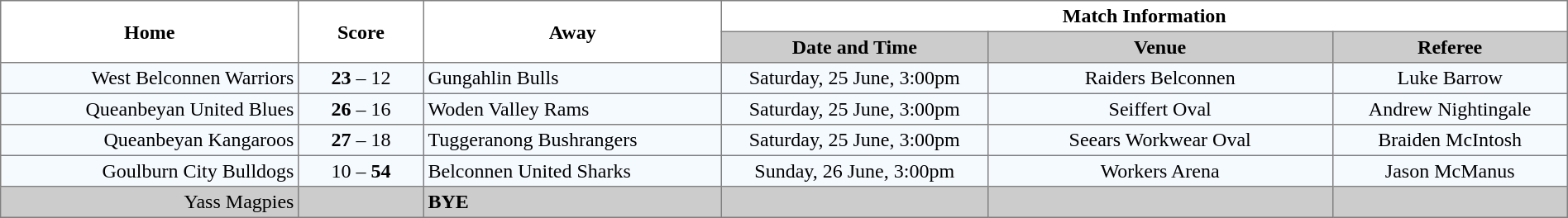<table border="1" cellpadding="3" cellspacing="0" width="100%" style="border-collapse:collapse;  text-align:center;">
<tr>
<th rowspan="2" width="19%">Home</th>
<th rowspan="2" width="8%">Score</th>
<th rowspan="2" width="19%">Away</th>
<th colspan="3">Match Information</th>
</tr>
<tr style="background:#CCCCCC">
<th width="17%">Date and Time</th>
<th width="22%">Venue</th>
<th width="50%">Referee</th>
</tr>
<tr style="text-align:center; background:#f5faff;">
<td align="right">West Belconnen Warriors </td>
<td><strong>23</strong> – 12</td>
<td align="left"> Gungahlin Bulls</td>
<td>Saturday, 25 June, 3:00pm</td>
<td>Raiders Belconnen</td>
<td>Luke Barrow</td>
</tr>
<tr style="text-align:center; background:#f5faff;">
<td align="right">Queanbeyan United Blues </td>
<td><strong>26</strong> – 16</td>
<td align="left"> Woden Valley Rams</td>
<td>Saturday, 25 June, 3:00pm</td>
<td>Seiffert Oval</td>
<td>Andrew Nightingale</td>
</tr>
<tr style="text-align:center; background:#f5faff;">
<td align="right">Queanbeyan Kangaroos </td>
<td><strong>27</strong> – 18</td>
<td align="left"> Tuggeranong Bushrangers</td>
<td>Saturday, 25 June, 3:00pm</td>
<td>Seears Workwear Oval</td>
<td>Braiden McIntosh</td>
</tr>
<tr style="text-align:center; background:#f5faff;">
<td align="right">Goulburn City Bulldogs </td>
<td>10 – <strong>54</strong></td>
<td align="left"> Belconnen United Sharks</td>
<td>Sunday, 26 June, 3:00pm</td>
<td>Workers Arena</td>
<td>Jason McManus</td>
</tr>
<tr style="text-align:center; background:#CCCCCC;">
<td align="right">Yass Magpies </td>
<td></td>
<td align="left"><strong>BYE</strong></td>
<td></td>
<td></td>
<td></td>
</tr>
</table>
